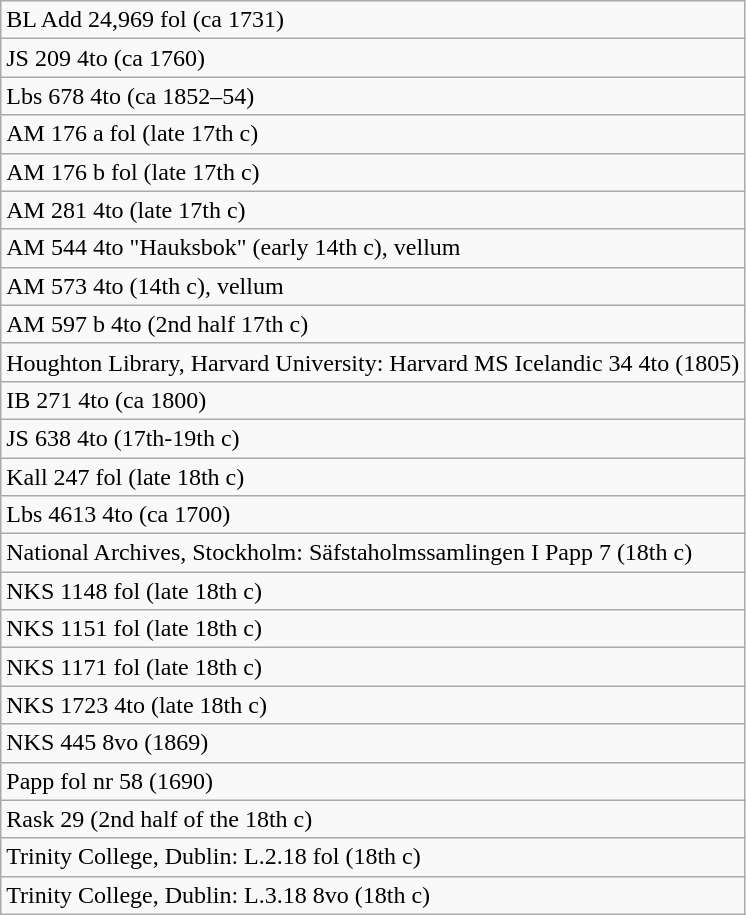<table class="wikitable">
<tr>
<td>BL Add 24,969 fol (ca 1731)</td>
</tr>
<tr>
<td>JS 209 4to (ca 1760)</td>
</tr>
<tr>
<td>Lbs 678 4to (ca 1852–54)</td>
</tr>
<tr>
<td>AM 176 a fol (late 17th c)</td>
</tr>
<tr>
<td>AM 176 b fol (late 17th c)</td>
</tr>
<tr>
<td>AM 281 4to (late 17th c)</td>
</tr>
<tr>
<td>AM 544 4to "Hauksbok" (early 14th c), vellum</td>
</tr>
<tr>
<td>AM 573 4to (14th c), vellum</td>
</tr>
<tr>
<td>AM 597 b 4to (2nd half 17th c)</td>
</tr>
<tr>
<td>Houghton Library, Harvard University: Harvard MS Icelandic 34 4to (1805)</td>
</tr>
<tr>
<td>IB 271 4to (ca 1800)</td>
</tr>
<tr>
<td>JS 638 4to (17th-19th c)</td>
</tr>
<tr>
<td>Kall 247 fol (late 18th c)</td>
</tr>
<tr>
<td>Lbs 4613 4to (ca 1700)</td>
</tr>
<tr>
<td>National Archives, Stockholm: Säfstaholmssamlingen I Papp 7 (18th c)</td>
</tr>
<tr>
<td>NKS 1148 fol (late 18th c)</td>
</tr>
<tr>
<td>NKS 1151 fol (late 18th c)</td>
</tr>
<tr>
<td>NKS 1171 fol (late 18th c)</td>
</tr>
<tr>
<td>NKS 1723 4to (late 18th c)</td>
</tr>
<tr>
<td>NKS 445 8vo (1869)</td>
</tr>
<tr>
<td>Papp fol nr 58 (1690)</td>
</tr>
<tr>
<td>Rask 29 (2nd half of the 18th c)</td>
</tr>
<tr>
<td>Trinity College, Dublin: L.2.18 fol (18th c)</td>
</tr>
<tr>
<td>Trinity College, Dublin: L.3.18 8vo (18th c)</td>
</tr>
</table>
